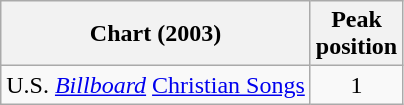<table class="wikitable">
<tr>
<th align="center">Chart (2003)</th>
<th align="center">Peak<br> position</th>
</tr>
<tr>
<td align="left">U.S. <em><a href='#'>Billboard</a></em> <a href='#'>Christian Songs</a></td>
<td align="center">1</td>
</tr>
</table>
